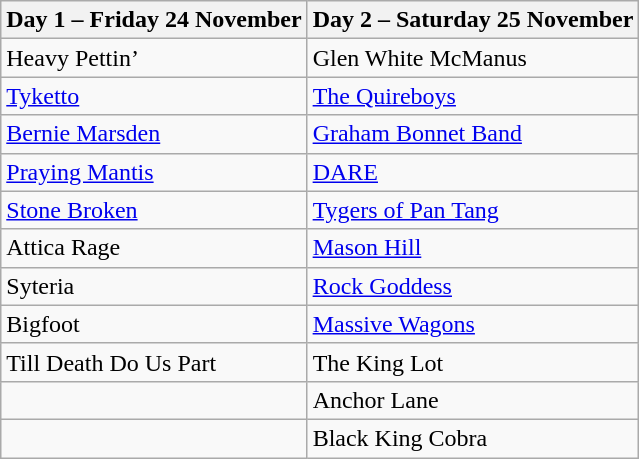<table class="wikitable">
<tr>
<th>Day 1 – Friday 24 November</th>
<th>Day 2 – Saturday 25 November</th>
</tr>
<tr>
<td>Heavy Pettin’</td>
<td>Glen White McManus</td>
</tr>
<tr>
<td><a href='#'>Tyketto</a></td>
<td><a href='#'>The Quireboys</a></td>
</tr>
<tr>
<td><a href='#'>Bernie Marsden</a></td>
<td><a href='#'>Graham Bonnet Band</a></td>
</tr>
<tr>
<td><a href='#'>Praying Mantis</a></td>
<td><a href='#'>DARE</a></td>
</tr>
<tr>
<td><a href='#'>Stone Broken</a></td>
<td><a href='#'>Tygers of Pan Tang</a></td>
</tr>
<tr>
<td>Attica Rage</td>
<td><a href='#'>Mason Hill</a></td>
</tr>
<tr>
<td>Syteria</td>
<td><a href='#'>Rock Goddess</a></td>
</tr>
<tr>
<td>Bigfoot</td>
<td><a href='#'>Massive Wagons</a></td>
</tr>
<tr>
<td>Till Death Do Us Part</td>
<td>The King Lot</td>
</tr>
<tr>
<td></td>
<td>Anchor Lane</td>
</tr>
<tr>
<td></td>
<td>Black King Cobra</td>
</tr>
</table>
